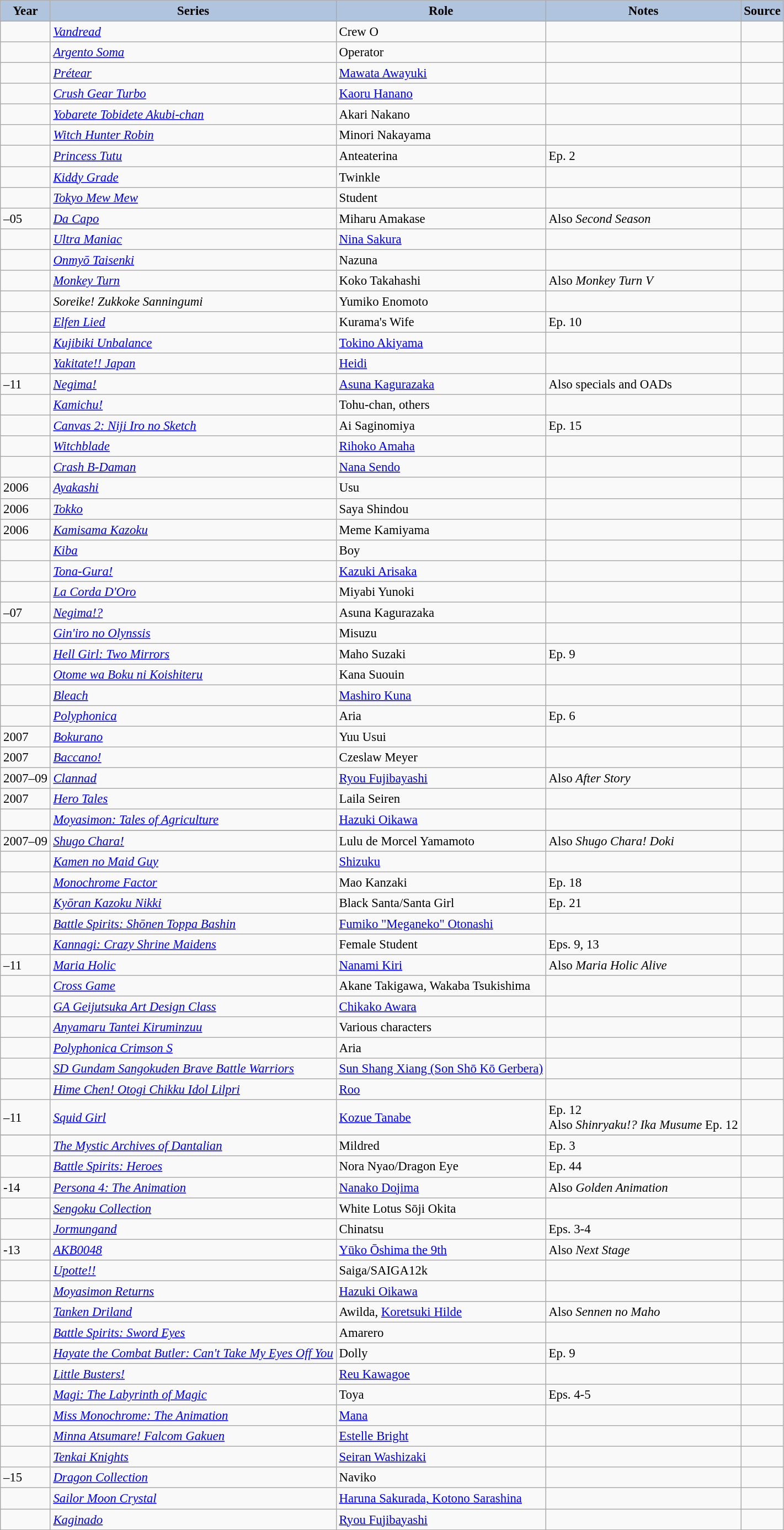<table class="wikitable sortable plainrowheaders" style="width=95%;  font-size: 95%;">
<tr>
<th style="background:#b0c4de;">Year</th>
<th style="background:#b0c4de;">Series</th>
<th style="background:#b0c4de;">Role </th>
<th style="background:#b0c4de;" class="unsortable">Notes </th>
<th style="background:#b0c4de;" class="unsortable">Source</th>
</tr>
<tr>
<td></td>
<td><em><a href='#'>Vandread</a></em></td>
<td>Crew O</td>
<td> </td>
<td></td>
</tr>
<tr>
<td></td>
<td><em><a href='#'>Argento Soma</a></em></td>
<td>Operator</td>
<td> </td>
<td></td>
</tr>
<tr>
<td></td>
<td><em><a href='#'>Prétear</a></em></td>
<td><a href='#'>Mawata Awayuki</a></td>
<td> </td>
<td></td>
</tr>
<tr>
<td></td>
<td><em><a href='#'>Crush Gear Turbo</a></em></td>
<td><a href='#'>Kaoru Hanano</a></td>
<td> </td>
<td></td>
</tr>
<tr>
<td></td>
<td><em><a href='#'>Yobarete Tobidete Akubi-chan</a></em></td>
<td>Akari Nakano</td>
<td> </td>
<td> </td>
</tr>
<tr>
<td></td>
<td><em><a href='#'>Witch Hunter Robin</a></em></td>
<td>Minori Nakayama</td>
<td> </td>
<td></td>
</tr>
<tr>
<td></td>
<td><em><a href='#'>Princess Tutu</a></em></td>
<td>Anteaterina</td>
<td>Ep. 2</td>
<td></td>
</tr>
<tr>
<td></td>
<td><em><a href='#'>Kiddy Grade</a></em></td>
<td>Twinkle</td>
<td> </td>
<td></td>
</tr>
<tr>
<td></td>
<td><em><a href='#'>Tokyo Mew Mew</a></em></td>
<td>Student</td>
<td> </td>
<td></td>
</tr>
<tr>
<td>–05</td>
<td><em><a href='#'>Da Capo</a></em></td>
<td>Miharu Amakase</td>
<td>Also <em>Second Season</em></td>
<td></td>
</tr>
<tr>
<td></td>
<td><em><a href='#'>Ultra Maniac</a></em></td>
<td><a href='#'>Nina Sakura</a></td>
<td> </td>
<td></td>
</tr>
<tr>
<td></td>
<td><em><a href='#'>Onmyō Taisenki</a></em></td>
<td>Nazuna</td>
<td> </td>
<td> </td>
</tr>
<tr>
<td></td>
<td><em><a href='#'>Monkey Turn</a></em></td>
<td>Koko Takahashi</td>
<td>Also <em>Monkey Turn V</em></td>
<td></td>
</tr>
<tr>
<td></td>
<td><em>Soreike! Zukkoke Sanningumi</em></td>
<td>Yumiko Enomoto</td>
<td> </td>
<td> </td>
</tr>
<tr>
<td></td>
<td><em><a href='#'>Elfen Lied</a></em></td>
<td>Kurama's Wife</td>
<td>Ep. 10</td>
<td></td>
</tr>
<tr>
<td></td>
<td><em><a href='#'>Kujibiki Unbalance</a></em></td>
<td><a href='#'>Tokino Akiyama</a></td>
<td> </td>
<td></td>
</tr>
<tr>
<td></td>
<td><em><a href='#'>Yakitate!! Japan</a></em></td>
<td><a href='#'>Heidi</a></td>
<td> </td>
<td> </td>
</tr>
<tr>
<td>–11</td>
<td><em><a href='#'>Negima!</a></em></td>
<td><a href='#'>Asuna Kagurazaka</a></td>
<td>Also specials and OADs</td>
<td></td>
</tr>
<tr>
<td></td>
<td><em><a href='#'>Kamichu!</a></em></td>
<td>Tohu-chan, others</td>
<td> </td>
<td></td>
</tr>
<tr>
<td></td>
<td><em><a href='#'>Canvas 2: Niji Iro no Sketch</a></em></td>
<td>Ai Saginomiya</td>
<td>Ep. 15</td>
<td></td>
</tr>
<tr>
<td></td>
<td><em><a href='#'>Witchblade</a></em></td>
<td><a href='#'>Rihoko Amaha</a></td>
<td> </td>
<td></td>
</tr>
<tr>
<td></td>
<td><em><a href='#'>Crash B-Daman</a></em></td>
<td><a href='#'>Nana Sendo</a></td>
<td> </td>
<td> </td>
</tr>
<tr>
<td>2006</td>
<td><em><a href='#'>Ayakashi</a></em></td>
<td>Usu</td>
<td> </td>
<td> </td>
</tr>
<tr>
<td>2006</td>
<td><em><a href='#'>Tokko</a></em></td>
<td>Saya Shindou</td>
<td> </td>
<td> </td>
</tr>
<tr>
<td>2006</td>
<td><em><a href='#'>Kamisama Kazoku</a></em></td>
<td>Meme Kamiyama</td>
<td> </td>
<td></td>
</tr>
<tr>
<td></td>
<td><em><a href='#'>Kiba</a></em></td>
<td>Boy</td>
<td> </td>
<td> </td>
</tr>
<tr>
<td></td>
<td><em><a href='#'>Tona-Gura!</a></em></td>
<td><a href='#'>Kazuki Arisaka</a></td>
<td> </td>
<td></td>
</tr>
<tr>
<td></td>
<td><em><a href='#'>La Corda D'Oro</a></em></td>
<td>Miyabi Yunoki</td>
<td> </td>
<td> </td>
</tr>
<tr>
<td>–07</td>
<td><em><a href='#'>Negima!?</a></em></td>
<td>Asuna Kagurazaka</td>
<td> </td>
<td></td>
</tr>
<tr>
<td></td>
<td><em><a href='#'>Gin'iro no Olynssis</a></em></td>
<td>Misuzu</td>
<td> </td>
<td></td>
</tr>
<tr>
<td></td>
<td><em><a href='#'>Hell Girl: Two Mirrors</a></em></td>
<td>Maho Suzaki</td>
<td>Ep. 9</td>
<td> </td>
</tr>
<tr>
<td></td>
<td><em><a href='#'>Otome wa Boku ni Koishiteru</a></em></td>
<td>Kana Suouin</td>
<td> </td>
<td></td>
</tr>
<tr>
<td></td>
<td><em><a href='#'>Bleach</a></em></td>
<td><a href='#'>Mashiro Kuna</a></td>
<td> </td>
<td></td>
</tr>
<tr>
<td></td>
<td><em><a href='#'>Polyphonica</a></em></td>
<td>Aria</td>
<td>Ep. 6</td>
<td></td>
</tr>
<tr>
<td>2007</td>
<td><em><a href='#'>Bokurano</a></em></td>
<td>Yuu Usui</td>
<td> </td>
<td> </td>
</tr>
<tr>
<td>2007</td>
<td><em><a href='#'>Baccano!</a></em></td>
<td>Czeslaw Meyer</td>
<td> </td>
<td> </td>
</tr>
<tr>
<td>2007–09</td>
<td><em><a href='#'>Clannad</a></em></td>
<td><a href='#'>Ryou Fujibayashi</a></td>
<td>Also <em>After Story</em></td>
<td></td>
</tr>
<tr>
<td>2007</td>
<td><em><a href='#'>Hero Tales</a></em></td>
<td>Laila Seiren</td>
<td> </td>
<td> </td>
</tr>
<tr>
<td></td>
<td><em><a href='#'>Moyasimon: Tales of Agriculture</a></em></td>
<td><a href='#'>Hazuki Oikawa</a></td>
<td> </td>
<td></td>
</tr>
<tr>
</tr>
<tr>
<td>2007–09</td>
<td><em><a href='#'>Shugo Chara!</a></em></td>
<td>Lulu de Morcel Yamamoto  </td>
<td>Also <em>Shugo Chara! Doki</em></td>
<td></td>
</tr>
<tr>
<td></td>
<td><em><a href='#'>Kamen no Maid Guy</a></em></td>
<td><a href='#'>Shizuku</a></td>
<td> </td>
<td></td>
</tr>
<tr>
<td></td>
<td><em><a href='#'>Monochrome Factor</a></em></td>
<td>Mao Kanzaki</td>
<td>Ep. 18</td>
<td></td>
</tr>
<tr>
<td></td>
<td><em><a href='#'>Kyōran Kazoku Nikki</a></em></td>
<td>Black Santa/Santa Girl</td>
<td>Ep. 21</td>
<td></td>
</tr>
<tr>
<td></td>
<td><em><a href='#'>Battle Spirits: Shōnen Toppa Bashin</a></em></td>
<td><a href='#'>Fumiko "Meganeko" Otonashi</a></td>
<td> </td>
<td></td>
</tr>
<tr>
<td></td>
<td><em><a href='#'>Kannagi: Crazy Shrine Maidens</a></em></td>
<td>Female Student</td>
<td>Eps. 9, 13</td>
<td></td>
</tr>
<tr>
<td>–11</td>
<td><em><a href='#'>Maria Holic</a></em></td>
<td><a href='#'>Nanami Kiri</a></td>
<td>Also <em>Maria Holic Alive</em></td>
<td></td>
</tr>
<tr>
<td></td>
<td><em><a href='#'>Cross Game</a></em></td>
<td>Akane Takigawa, Wakaba Tsukishima</td>
<td> </td>
<td></td>
</tr>
<tr>
<td></td>
<td><em><a href='#'>GA Geijutsuka Art Design Class</a></em></td>
<td><a href='#'>Chikako Awara</a></td>
<td> </td>
<td></td>
</tr>
<tr>
<td></td>
<td><em><a href='#'>Anyamaru Tantei Kiruminzuu</a></em></td>
<td>Various characters</td>
<td> </td>
<td></td>
</tr>
<tr>
<td></td>
<td><em><a href='#'>Polyphonica Crimson S</a></em></td>
<td>Aria</td>
<td> </td>
<td></td>
</tr>
<tr>
<td></td>
<td><em><a href='#'>SD Gundam Sangokuden Brave Battle Warriors</a></em></td>
<td><a href='#'>Sun Shang Xiang (Son Shō Kō Gerbera)</a></td>
<td> </td>
<td></td>
</tr>
<tr>
<td></td>
<td><em><a href='#'>Hime Chen! Otogi Chikku Idol Lilpri</a></em></td>
<td><a href='#'>Roo</a></td>
<td> </td>
<td></td>
</tr>
<tr>
<td>–11</td>
<td><em><a href='#'>Squid Girl</a></em></td>
<td><a href='#'>Kozue Tanabe</a></td>
<td>Ep. 12<br>Also <em>Shinryaku!? Ika Musume</em> Ep. 12</td>
<td></td>
</tr>
<tr>
</tr>
<tr>
<td></td>
<td><em><a href='#'>The Mystic Archives of Dantalian</a></em></td>
<td>Mildred</td>
<td>Ep. 3</td>
<td></td>
</tr>
<tr>
<td></td>
<td><em><a href='#'>Battle Spirits: Heroes</a></em></td>
<td>Nora Nyao/Dragon Eye</td>
<td>Ep. 44</td>
<td></td>
</tr>
<tr>
<td>-14</td>
<td><em><a href='#'>Persona 4: The Animation</a></em></td>
<td><a href='#'>Nanako Dojima</a></td>
<td>Also <em>Golden Animation</em></td>
<td></td>
</tr>
<tr>
<td></td>
<td><em><a href='#'>Sengoku Collection</a></em></td>
<td>White Lotus Sōji Okita</td>
<td> </td>
<td></td>
</tr>
<tr>
<td></td>
<td><em><a href='#'>Jormungand</a></em></td>
<td>Chinatsu</td>
<td>Eps. 3-4</td>
<td></td>
</tr>
<tr>
<td>-13</td>
<td><em><a href='#'>AKB0048</a></em></td>
<td><a href='#'>Yūko Ōshima the 9th</a></td>
<td>Also <em>Next Stage</em></td>
<td></td>
</tr>
<tr>
<td></td>
<td><em><a href='#'>Upotte!!</a></em></td>
<td>Saiga/SAIGA12k</td>
<td> </td>
<td></td>
</tr>
<tr>
<td></td>
<td><em><a href='#'>Moyasimon Returns</a></em></td>
<td><a href='#'>Hazuki Oikawa</a></td>
<td> </td>
<td></td>
</tr>
<tr>
<td></td>
<td><em><a href='#'>Tanken Driland</a></em></td>
<td>Awilda, <a href='#'>Koretsuki Hilde</a></td>
<td>Also <em>Sennen no Maho</em></td>
<td></td>
</tr>
<tr>
<td></td>
<td><em><a href='#'>Battle Spirits: Sword Eyes</a></em></td>
<td>Amarero</td>
<td> </td>
<td></td>
</tr>
<tr>
<td></td>
<td><em><a href='#'>Hayate the Combat Butler: Can't Take My Eyes Off You</a></em></td>
<td>Dolly</td>
<td>Ep. 9</td>
<td></td>
</tr>
<tr>
<td></td>
<td><em><a href='#'>Little Busters!</a></em></td>
<td><a href='#'>Reu Kawagoe</a></td>
<td> </td>
<td></td>
</tr>
<tr>
<td></td>
<td><em><a href='#'>Magi: The Labyrinth of Magic</a></em></td>
<td>Toya</td>
<td>Eps. 4-5</td>
<td></td>
</tr>
<tr>
<td></td>
<td><em><a href='#'>Miss Monochrome: The Animation</a></em></td>
<td><a href='#'>Mana</a></td>
<td> </td>
<td></td>
</tr>
<tr>
<td></td>
<td><em><a href='#'>Minna Atsumare! Falcom Gakuen</a></em></td>
<td><a href='#'>Estelle Bright</a></td>
<td> </td>
<td></td>
</tr>
<tr>
<td></td>
<td><em><a href='#'>Tenkai Knights</a></em></td>
<td><a href='#'>Seiran Washizaki</a></td>
<td> </td>
<td></td>
</tr>
<tr>
<td>–15</td>
<td><em><a href='#'>Dragon Collection</a></em></td>
<td>Naviko</td>
<td> </td>
<td></td>
</tr>
<tr>
<td></td>
<td><em><a href='#'>Sailor Moon Crystal</a></em></td>
<td><a href='#'>Haruna Sakurada, Kotono Sarashina</a></td>
<td> </td>
<td></td>
</tr>
<tr>
<td></td>
<td><em><a href='#'>Kaginado</a></em></td>
<td><a href='#'>Ryou Fujibayashi</a></td>
<td> </td>
<td></td>
</tr>
</table>
